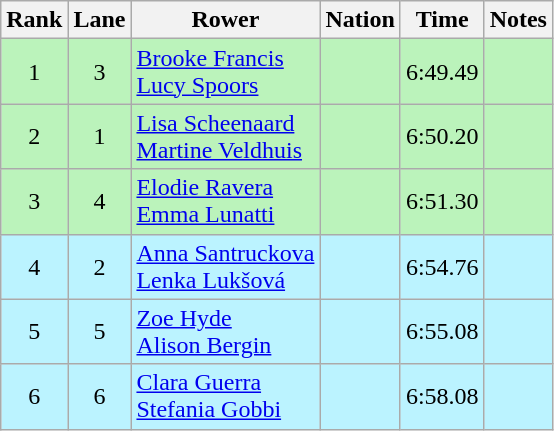<table class="wikitable sortable" style="text-align:center">
<tr>
<th>Rank</th>
<th>Lane</th>
<th>Rower</th>
<th>Nation</th>
<th>Time</th>
<th>Notes</th>
</tr>
<tr bgcolor="bbf3bb">
<td>1</td>
<td>3</td>
<td align="left"><a href='#'>Brooke Francis</a><br><a href='#'>Lucy Spoors</a></td>
<td align="left"></td>
<td>6:49.49</td>
<td></td>
</tr>
<tr bgcolor="bbf3bb">
<td>2</td>
<td>1</td>
<td align="left"><a href='#'>Lisa Scheenaard</a><br><a href='#'>Martine Veldhuis</a></td>
<td align="left"></td>
<td>6:50.20</td>
<td></td>
</tr>
<tr bgcolor="bbf3bb">
<td>3</td>
<td>4</td>
<td align="left"><a href='#'>Elodie Ravera</a><br><a href='#'>Emma Lunatti</a></td>
<td align="left"></td>
<td>6:51.30</td>
<td></td>
</tr>
<tr bgcolor=bbf3ff>
<td>4</td>
<td>2</td>
<td align="left"><a href='#'>Anna Santruckova</a><br><a href='#'>Lenka Lukšová</a></td>
<td align="left"></td>
<td>6:54.76</td>
<td></td>
</tr>
<tr bgcolor=bbf3ff>
<td>5</td>
<td>5</td>
<td align=left><a href='#'>Zoe Hyde</a><br><a href='#'>Alison Bergin</a></td>
<td align=left></td>
<td>6:55.08</td>
<td></td>
</tr>
<tr bgcolor=bbf3ff>
<td>6</td>
<td>6</td>
<td align=left><a href='#'>Clara Guerra</a><br><a href='#'>Stefania Gobbi</a></td>
<td align=left></td>
<td>6:58.08</td>
<td></td>
</tr>
</table>
